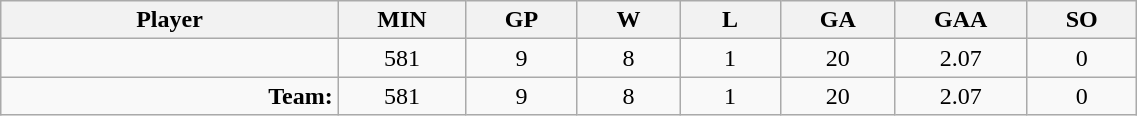<table class="wikitable sortable" width="60%">
<tr>
<th bgcolor="#DDDDFF" width="10%">Player</th>
<th width="3%" bgcolor="#DDDDFF" title="Minutes played">MIN</th>
<th width="3%" bgcolor="#DDDDFF" title="Games played in">GP</th>
<th width="3%" bgcolor="#DDDDFF" title="Games played in">W</th>
<th width="3%" bgcolor="#DDDDFF"title="Games played in">L</th>
<th width="3%" bgcolor="#DDDDFF" title="Goals against">GA</th>
<th width="3%" bgcolor="#DDDDFF" title="Goals against average">GAA</th>
<th width="3%" bgcolor="#DDDDFF" title="Shut-outs">SO</th>
</tr>
<tr align="center">
<td align="right"></td>
<td>581</td>
<td>9</td>
<td>8</td>
<td>1</td>
<td>20</td>
<td>2.07</td>
<td>0</td>
</tr>
<tr align="center">
<td align="right"><strong>Team:</strong></td>
<td>581</td>
<td>9</td>
<td>8</td>
<td>1</td>
<td>20</td>
<td>2.07</td>
<td>0</td>
</tr>
</table>
